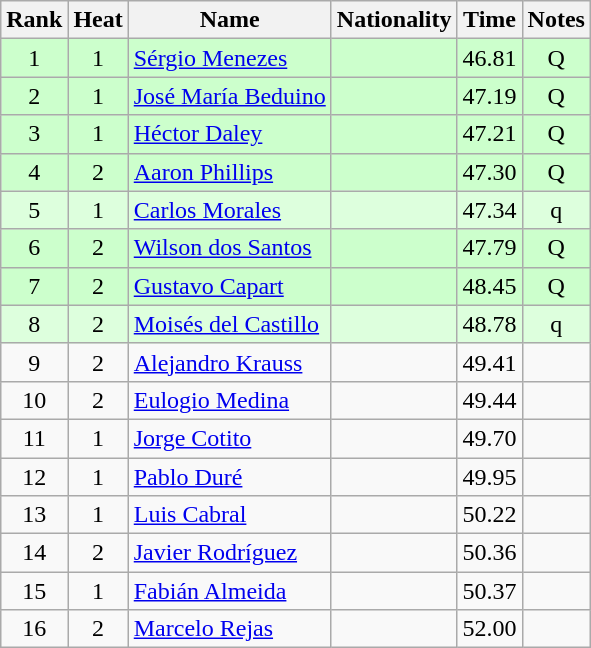<table class="wikitable sortable" style="text-align:center">
<tr>
<th>Rank</th>
<th>Heat</th>
<th>Name</th>
<th>Nationality</th>
<th>Time</th>
<th>Notes</th>
</tr>
<tr bgcolor=ccffcc>
<td>1</td>
<td>1</td>
<td align=left><a href='#'>Sérgio Menezes</a></td>
<td align=left></td>
<td>46.81</td>
<td>Q</td>
</tr>
<tr bgcolor=ccffcc>
<td>2</td>
<td>1</td>
<td align=left><a href='#'>José María Beduino</a></td>
<td align=left></td>
<td>47.19</td>
<td>Q</td>
</tr>
<tr bgcolor=ccffcc>
<td>3</td>
<td>1</td>
<td align=left><a href='#'>Héctor Daley</a></td>
<td align=left></td>
<td>47.21</td>
<td>Q</td>
</tr>
<tr bgcolor=ccffcc>
<td>4</td>
<td>2</td>
<td align=left><a href='#'>Aaron Phillips</a></td>
<td align=left></td>
<td>47.30</td>
<td>Q</td>
</tr>
<tr bgcolor=ddffdd>
<td>5</td>
<td>1</td>
<td align=left><a href='#'>Carlos Morales</a></td>
<td align=left></td>
<td>47.34</td>
<td>q</td>
</tr>
<tr bgcolor=ccffcc>
<td>6</td>
<td>2</td>
<td align=left><a href='#'>Wilson dos Santos</a></td>
<td align=left></td>
<td>47.79</td>
<td>Q</td>
</tr>
<tr bgcolor=ccffcc>
<td>7</td>
<td>2</td>
<td align=left><a href='#'>Gustavo Capart</a></td>
<td align=left></td>
<td>48.45</td>
<td>Q</td>
</tr>
<tr bgcolor=ddffdd>
<td>8</td>
<td>2</td>
<td align=left><a href='#'>Moisés del Castillo</a></td>
<td align=left></td>
<td>48.78</td>
<td>q</td>
</tr>
<tr>
<td>9</td>
<td>2</td>
<td align=left><a href='#'>Alejandro Krauss</a></td>
<td align=left></td>
<td>49.41</td>
<td></td>
</tr>
<tr>
<td>10</td>
<td>2</td>
<td align=left><a href='#'>Eulogio Medina</a></td>
<td align=left></td>
<td>49.44</td>
<td></td>
</tr>
<tr>
<td>11</td>
<td>1</td>
<td align=left><a href='#'>Jorge Cotito</a></td>
<td align=left></td>
<td>49.70</td>
<td></td>
</tr>
<tr>
<td>12</td>
<td>1</td>
<td align=left><a href='#'>Pablo Duré</a></td>
<td align=left></td>
<td>49.95</td>
<td></td>
</tr>
<tr>
<td>13</td>
<td>1</td>
<td align=left><a href='#'>Luis Cabral</a></td>
<td align=left></td>
<td>50.22</td>
<td></td>
</tr>
<tr>
<td>14</td>
<td>2</td>
<td align=left><a href='#'>Javier Rodríguez</a></td>
<td align=left></td>
<td>50.36</td>
<td></td>
</tr>
<tr>
<td>15</td>
<td>1</td>
<td align=left><a href='#'>Fabián Almeida</a></td>
<td align=left></td>
<td>50.37</td>
<td></td>
</tr>
<tr>
<td>16</td>
<td>2</td>
<td align=left><a href='#'>Marcelo Rejas</a></td>
<td align=left></td>
<td>52.00</td>
<td></td>
</tr>
</table>
